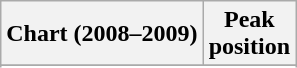<table class="wikitable sortable plainrowheaders" style="text-align:center">
<tr>
<th>Chart (2008–2009)</th>
<th>Peak<br>position</th>
</tr>
<tr>
</tr>
<tr>
</tr>
<tr>
</tr>
<tr>
</tr>
<tr>
</tr>
<tr>
</tr>
<tr>
</tr>
<tr>
</tr>
<tr>
</tr>
<tr>
</tr>
<tr>
</tr>
<tr>
</tr>
<tr>
</tr>
<tr>
</tr>
<tr>
</tr>
<tr>
</tr>
</table>
